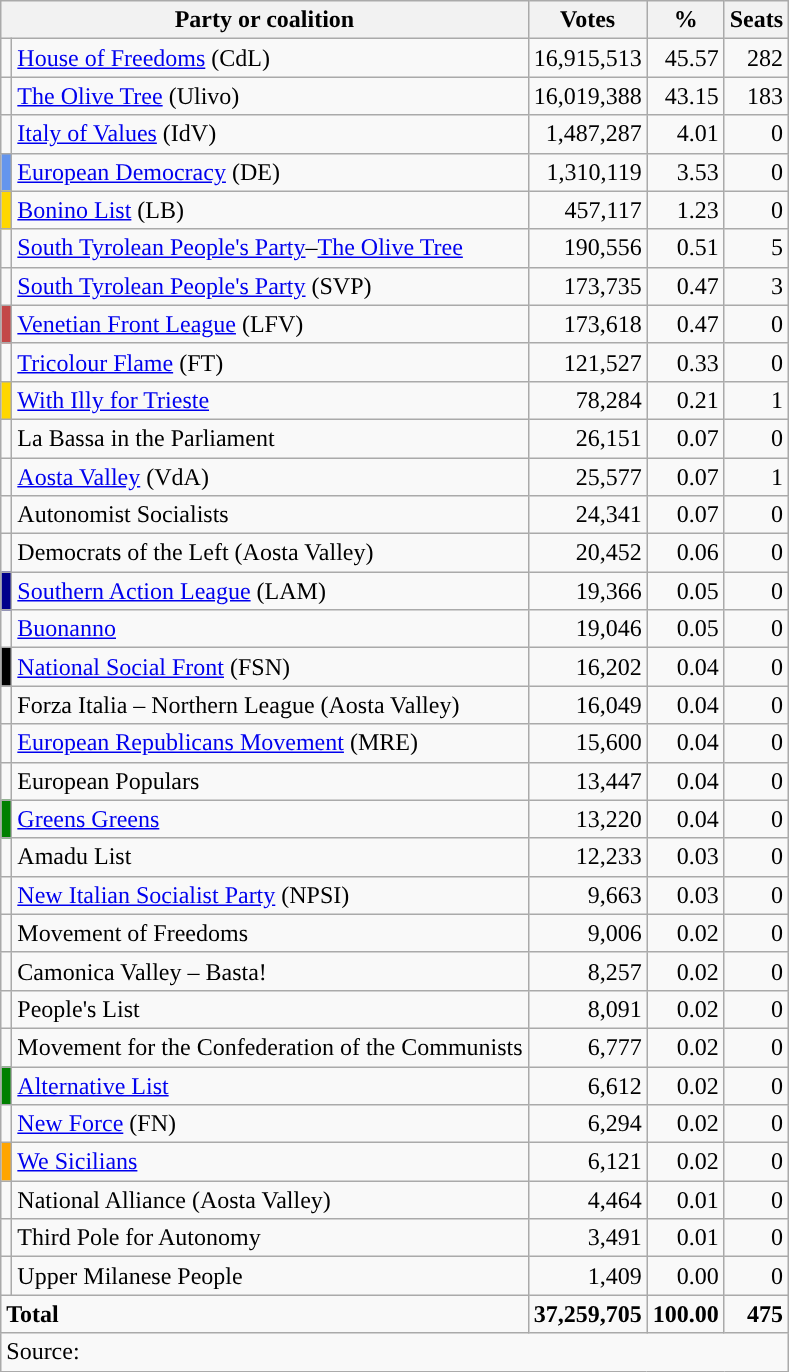<table class=wikitable style="text-align:right">
<tr>
<th colspan=2>Party or coalition</th>
<th>Votes</th>
<th>%</th>
<th>Seats</th>
</tr>
<tr>
<td style="background-color:"></td>
<td style="text-align:left;"><a href='#'>House of Freedoms</a> (CdL)</td>
<td style="text-align:right;">16,915,513</td>
<td style="text-align:right;">45.57</td>
<td style="text-align:right;">282</td>
</tr>
<tr>
<td style="background-color:"></td>
<td style="text-align:left;"><a href='#'>The Olive Tree</a> (Ulivo)</td>
<td style="text-align:right;">16,019,388</td>
<td style="text-align:right;">43.15</td>
<td style="text-align:right;">183</td>
</tr>
<tr>
<td style="background-color:"></td>
<td style="text-align:left;"><a href='#'>Italy of Values</a> (IdV)</td>
<td style="text-align:right;">1,487,287</td>
<td style="text-align:right;">4.01</td>
<td style="text-align:right;">0</td>
</tr>
<tr>
<td style="background-color:#6495ed;"></td>
<td style="text-align:left;"><a href='#'>European Democracy</a> (DE)</td>
<td style="text-align:right;">1,310,119</td>
<td style="text-align:right;">3.53</td>
<td style="text-align:right;">0</td>
</tr>
<tr>
<td style="background-color:gold"></td>
<td style="text-align:left;"><a href='#'>Bonino List</a> (LB)</td>
<td style="text-align:right;">457,117</td>
<td style="text-align:right;">1.23</td>
<td style="text-align:right;">0</td>
</tr>
<tr>
<td style="background-color:"></td>
<td style="text-align:left;"><a href='#'>South Tyrolean People's Party</a>–<a href='#'>The Olive Tree</a></td>
<td style="text-align:right;">190,556</td>
<td style="text-align:right;">0.51</td>
<td style="text-align:right;">5</td>
</tr>
<tr>
<td style="background-color:"></td>
<td style="text-align:left;"><a href='#'>South Tyrolean People's Party</a> (SVP)</td>
<td style="text-align:right;">173,735</td>
<td style="text-align:right;">0.47</td>
<td style="text-align:right;">3</td>
</tr>
<tr>
<td style="background-color:#C34848"></td>
<td style="text-align:left;"><a href='#'>Venetian Front League</a> (LFV)</td>
<td style="text-align:right;">173,618</td>
<td style="text-align:right;">0.47</td>
<td style="text-align:right;">0</td>
</tr>
<tr>
<td style="background-color:"></td>
<td style="text-align:left;"><a href='#'>Tricolour Flame</a> (FT)</td>
<td style="text-align:right;">121,527</td>
<td style="text-align:right;">0.33</td>
<td style="text-align:right;">0</td>
</tr>
<tr>
<td style="background-color:gold"></td>
<td style="text-align:left;"><a href='#'>With Illy for Trieste</a></td>
<td style="text-align:right;">78,284</td>
<td style="text-align:right;">0.21</td>
<td style="text-align:right;">1</td>
</tr>
<tr>
<td style="background-color:"></td>
<td style="text-align:left;">La Bassa in the Parliament</td>
<td style="text-align:right;">26,151</td>
<td style="text-align:right;">0.07</td>
<td style="text-align:right;">0</td>
</tr>
<tr>
<td style="background-color:"></td>
<td style="text-align:left;"><a href='#'>Aosta Valley</a> (VdA)</td>
<td style="text-align:right;">25,577</td>
<td style="text-align:right;">0.07</td>
<td style="text-align:right;">1</td>
</tr>
<tr>
<td style="background-color:"></td>
<td style="text-align:left;">Autonomist Socialists</td>
<td style="text-align:right;">24,341</td>
<td style="text-align:right;">0.07</td>
<td style="text-align:right;">0</td>
</tr>
<tr>
<td style="background-color:"></td>
<td style="text-align:left;">Democrats of the Left (Aosta Valley)</td>
<td style="text-align:right;">20,452</td>
<td style="text-align:right;">0.06</td>
<td style="text-align:right;">0</td>
</tr>
<tr>
<td style="background-color:darkblue"></td>
<td style="text-align:left;"><a href='#'>Southern Action League</a> (LAM)</td>
<td style="text-align:right;">19,366</td>
<td style="text-align:right;">0.05</td>
<td style="text-align:right;">0</td>
</tr>
<tr>
<td style="background-color:"></td>
<td style="text-align:left;"><a href='#'>Buonanno</a></td>
<td style="text-align:right;">19,046</td>
<td style="text-align:right;">0.05</td>
<td style="text-align:right;">0</td>
</tr>
<tr>
<td style="background-color:#000000"></td>
<td style="text-align:left;"><a href='#'>National Social Front</a> (FSN)</td>
<td style="text-align:right;">16,202</td>
<td style="text-align:right;">0.04</td>
<td style="text-align:right;">0</td>
</tr>
<tr>
<td style="background-color:"></td>
<td style="text-align:left;">Forza Italia – Northern League (Aosta Valley)</td>
<td style="text-align:right;">16,049</td>
<td style="text-align:right;">0.04</td>
<td style="text-align:right;">0</td>
</tr>
<tr>
<td style="background-color:"></td>
<td style="text-align:left;"><a href='#'>European Republicans Movement</a> (MRE)</td>
<td style="text-align:right;">15,600</td>
<td style="text-align:right;">0.04</td>
<td style="text-align:right;">0</td>
</tr>
<tr>
<td style="background-color:"></td>
<td style="text-align:left;">European Populars</td>
<td style="text-align:right;">13,447</td>
<td style="text-align:right;">0.04</td>
<td style="text-align:right;">0</td>
</tr>
<tr>
<td style="background-color:green"></td>
<td style="text-align:left;"><a href='#'>Greens Greens</a></td>
<td style="text-align:right;">13,220</td>
<td style="text-align:right;">0.04</td>
<td style="text-align:right;">0</td>
</tr>
<tr>
<td style="background-color:"></td>
<td style="text-align:left;">Amadu List</td>
<td style="text-align:right;">12,233</td>
<td style="text-align:right;">0.03</td>
<td style="text-align:right;">0</td>
</tr>
<tr>
<td style="background-color:"></td>
<td style="text-align:left;"><a href='#'>New Italian Socialist Party</a> (NPSI)</td>
<td style="text-align:right;">9,663</td>
<td style="text-align:right;">0.03</td>
<td style="text-align:right;">0</td>
</tr>
<tr>
<td style="background-color:"></td>
<td style="text-align:left;">Movement of Freedoms</td>
<td style="text-align:right;">9,006</td>
<td style="text-align:right;">0.02</td>
<td style="text-align:right;">0</td>
</tr>
<tr>
<td style="background-color:"></td>
<td style="text-align:left;">Camonica Valley – Basta!</td>
<td style="text-align:right;">8,257</td>
<td style="text-align:right;">0.02</td>
<td style="text-align:right;">0</td>
</tr>
<tr>
<td style="background-color:"></td>
<td style="text-align:left;">People's List</td>
<td style="text-align:right;">8,091</td>
<td style="text-align:right;">0.02</td>
<td style="text-align:right;">0</td>
</tr>
<tr>
<td style="background-color:"></td>
<td style="text-align:left;">Movement for the Confederation of the Communists</td>
<td style="text-align:right;">6,777</td>
<td style="text-align:right;">0.02</td>
<td style="text-align:right;">0</td>
</tr>
<tr>
<td style="background-color:green"></td>
<td style="text-align:left;"><a href='#'>Alternative List</a></td>
<td style="text-align:right;">6,612</td>
<td style="text-align:right;">0.02</td>
<td style="text-align:right;">0</td>
</tr>
<tr>
<td style="background-color:"></td>
<td style="text-align:left;"><a href='#'>New Force</a> (FN)</td>
<td style="text-align:right;">6,294</td>
<td style="text-align:right;">0.02</td>
<td style="text-align:right;">0</td>
</tr>
<tr>
<td style="background-color:orange"></td>
<td style="text-align:left;"><a href='#'>We Sicilians</a></td>
<td style="text-align:right;">6,121</td>
<td style="text-align:right;">0.02</td>
<td style="text-align:right;">0</td>
</tr>
<tr>
<td style="background-color:"></td>
<td style="text-align:left;">National Alliance (Aosta Valley)</td>
<td style="text-align:right;">4,464</td>
<td style="text-align:right;">0.01</td>
<td style="text-align:right;">0</td>
</tr>
<tr>
<td style="background-color:"></td>
<td style="text-align:left;">Third Pole for Autonomy</td>
<td style="text-align:right;">3,491</td>
<td style="text-align:right;">0.01</td>
<td style="text-align:right;">0</td>
</tr>
<tr>
<td style="background-color:"></td>
<td style="text-align:left;">Upper Milanese People</td>
<td style="text-align:right;">1,409</td>
<td style="text-align:right;">0.00</td>
<td style="text-align:right;">0</td>
</tr>
<tr>
<td style="text-align:left;" colspan=2><strong>Total</strong></td>
<td style="text-align:right;"><strong>37,259,705</strong></td>
<td style="text-align:right;"><strong>100.00</strong></td>
<td style="text-align:right;"><strong>475</strong></td>
</tr>
<tr>
<td style="text-align:left;" colspan="7">Source: </td>
</tr>
</table>
